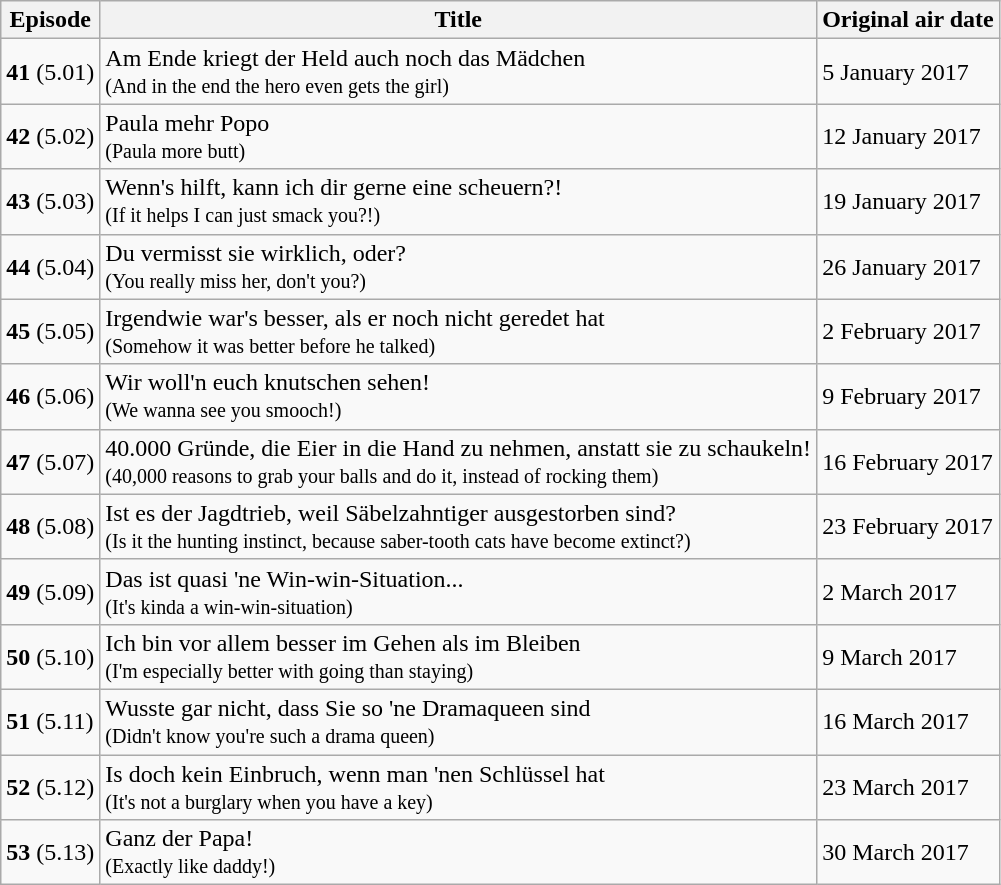<table class="wikitable">
<tr>
<th>Episode</th>
<th>Title</th>
<th>Original air date</th>
</tr>
<tr>
<td><strong>41</strong> (5.01)</td>
<td>Am Ende kriegt der Held auch noch das Mädchen<br><small>(And in the end the hero even gets the girl) </small></td>
<td>5 January 2017</td>
</tr>
<tr>
<td><strong>42</strong> (5.02)</td>
<td>Paula mehr Popo<br><small>(Paula more butt)</small></td>
<td>12 January 2017</td>
</tr>
<tr>
<td><strong>43</strong> (5.03)</td>
<td>Wenn's hilft, kann ich dir gerne eine scheuern?!<br><small>(If it helps I can just smack you?!)</small></td>
<td>19 January 2017</td>
</tr>
<tr>
<td><strong>44</strong> (5.04)</td>
<td>Du vermisst sie wirklich, oder?<br><small>(You really miss her, don't you?)</small></td>
<td>26 January 2017</td>
</tr>
<tr>
<td><strong>45</strong> (5.05)</td>
<td>Irgendwie war's besser, als er noch nicht geredet hat<br><small>(Somehow it was better before he talked) </small></td>
<td>2 February 2017</td>
</tr>
<tr>
<td><strong>46</strong> (5.06)</td>
<td>Wir woll'n euch knutschen sehen!<br><small>(We wanna see you smooch!)</small></td>
<td>9 February 2017</td>
</tr>
<tr>
<td><strong>47</strong> (5.07)</td>
<td>40.000 Gründe, die Eier in die Hand zu nehmen, anstatt sie zu schaukeln!<br><small>(40,000 reasons to grab your balls and do it, instead of rocking them)</small></td>
<td>16 February 2017</td>
</tr>
<tr>
<td><strong>48</strong> (5.08)</td>
<td>Ist es der Jagdtrieb, weil Säbelzahntiger ausgestorben sind?<br><small>(Is it the hunting instinct, because saber-tooth cats have become extinct?)</small></td>
<td>23 February 2017</td>
</tr>
<tr>
<td><strong>49</strong> (5.09)</td>
<td>Das ist quasi 'ne Win-win-Situation...<br><small>(It's kinda a win-win-situation)</small></td>
<td>2 March 2017</td>
</tr>
<tr>
<td><strong>50</strong> (5.10)</td>
<td>Ich bin vor allem besser im Gehen als im Bleiben<br><small>(I'm especially better with going than staying)</small></td>
<td>9 March 2017</td>
</tr>
<tr>
<td><strong>51</strong> (5.11)</td>
<td>Wusste gar nicht, dass Sie so 'ne Dramaqueen sind<br><small>(Didn't know you're such a drama queen)</small></td>
<td>16 March 2017</td>
</tr>
<tr>
<td><strong>52</strong> (5.12)</td>
<td>Is doch kein Einbruch, wenn man 'nen Schlüssel hat<br><small>(It's not a burglary when you have a key)</small></td>
<td>23 March 2017</td>
</tr>
<tr>
<td><strong>53</strong> (5.13)</td>
<td>Ganz der Papa!<br><small>(Exactly like daddy!) </small></td>
<td>30 March 2017</td>
</tr>
</table>
